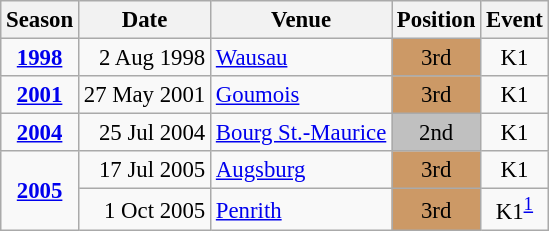<table class="wikitable" style="text-align:center; font-size:95%;">
<tr>
<th>Season</th>
<th>Date</th>
<th>Venue</th>
<th>Position</th>
<th>Event</th>
</tr>
<tr>
<td><strong><a href='#'>1998</a></strong></td>
<td align=right>2 Aug 1998</td>
<td align=left><a href='#'>Wausau</a></td>
<td bgcolor=cc9966>3rd</td>
<td>K1</td>
</tr>
<tr>
<td><strong><a href='#'>2001</a></strong></td>
<td align=right>27 May 2001</td>
<td align=left><a href='#'>Goumois</a></td>
<td bgcolor=cc9966>3rd</td>
<td>K1</td>
</tr>
<tr>
<td><strong><a href='#'>2004</a></strong></td>
<td align=right>25 Jul 2004</td>
<td align=left><a href='#'>Bourg St.-Maurice</a></td>
<td bgcolor=silver>2nd</td>
<td>K1</td>
</tr>
<tr>
<td rowspan=2><strong><a href='#'>2005</a></strong></td>
<td align=right>17 Jul 2005</td>
<td align=left><a href='#'>Augsburg</a></td>
<td bgcolor=cc9966>3rd</td>
<td>K1</td>
</tr>
<tr>
<td align=right>1 Oct 2005</td>
<td align=left><a href='#'>Penrith</a></td>
<td bgcolor=cc9966>3rd</td>
<td>K1<sup><a href='#'>1</a></sup></td>
</tr>
</table>
